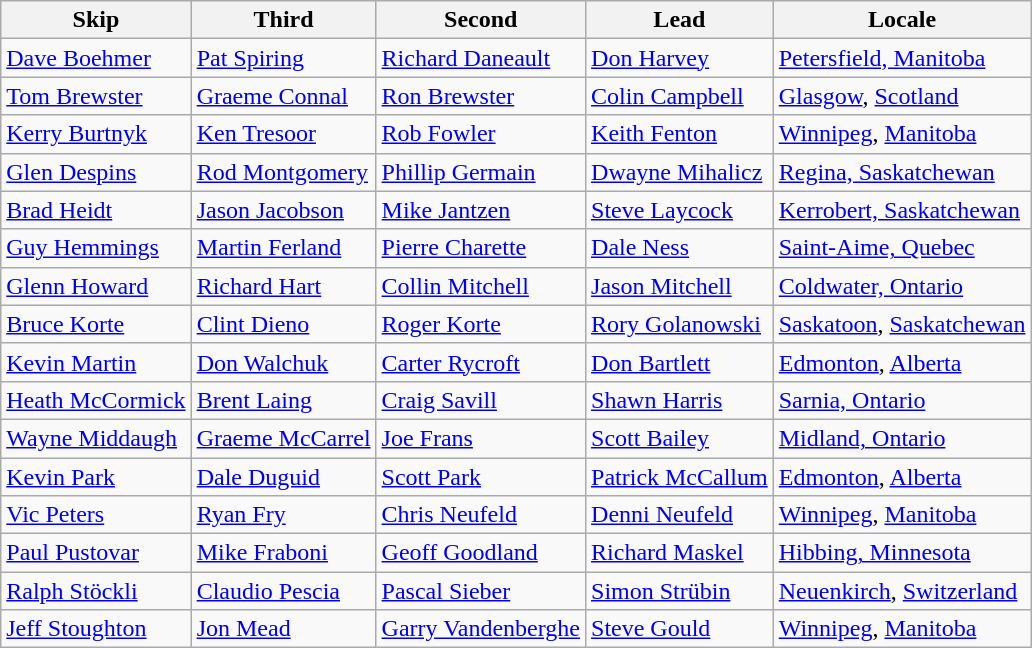<table class="wikitable">
<tr>
<th>Skip</th>
<th>Third</th>
<th>Second</th>
<th>Lead</th>
<th>Locale</th>
</tr>
<tr>
<td><a href='#'>Dave Boehmer</a></td>
<td><a href='#'>Pat Spiring</a></td>
<td><a href='#'>Richard Daneault</a></td>
<td><a href='#'>Don Harvey</a></td>
<td> <a href='#'>Petersfield, Manitoba</a></td>
</tr>
<tr>
<td><a href='#'>Tom Brewster</a></td>
<td><a href='#'>Graeme Connal</a></td>
<td><a href='#'>Ron Brewster</a></td>
<td><a href='#'>Colin Campbell</a></td>
<td>  <a href='#'>Glasgow</a>, <a href='#'>Scotland</a></td>
</tr>
<tr>
<td><a href='#'>Kerry Burtnyk</a></td>
<td><a href='#'>Ken Tresoor</a></td>
<td><a href='#'>Rob Fowler</a></td>
<td><a href='#'>Keith Fenton</a></td>
<td> <a href='#'>Winnipeg</a>, <a href='#'>Manitoba</a></td>
</tr>
<tr>
<td><a href='#'>Glen Despins</a></td>
<td><a href='#'>Rod Montgomery</a></td>
<td><a href='#'>Phillip Germain</a></td>
<td><a href='#'>Dwayne Mihalicz</a></td>
<td> <a href='#'>Regina, Saskatchewan</a></td>
</tr>
<tr>
<td><a href='#'>Brad Heidt</a></td>
<td><a href='#'>Jason Jacobson</a></td>
<td><a href='#'>Mike Jantzen</a></td>
<td><a href='#'>Steve Laycock</a></td>
<td> <a href='#'>Kerrobert, Saskatchewan</a></td>
</tr>
<tr>
<td><a href='#'>Guy Hemmings</a></td>
<td><a href='#'>Martin Ferland</a></td>
<td><a href='#'>Pierre Charette</a></td>
<td><a href='#'>Dale Ness</a></td>
<td> <a href='#'>Saint-Aime, Quebec</a></td>
</tr>
<tr>
<td><a href='#'>Glenn Howard</a></td>
<td><a href='#'>Richard Hart</a></td>
<td><a href='#'>Collin Mitchell</a></td>
<td><a href='#'>Jason Mitchell</a></td>
<td> <a href='#'>Coldwater, Ontario</a></td>
</tr>
<tr>
<td><a href='#'>Bruce Korte</a></td>
<td><a href='#'>Clint Dieno</a></td>
<td><a href='#'>Roger Korte</a></td>
<td><a href='#'>Rory Golanowski</a></td>
<td> <a href='#'>Saskatoon</a>, <a href='#'>Saskatchewan</a></td>
</tr>
<tr>
<td><a href='#'>Kevin Martin</a></td>
<td><a href='#'>Don Walchuk</a></td>
<td><a href='#'>Carter Rycroft</a></td>
<td><a href='#'>Don Bartlett</a></td>
<td> <a href='#'>Edmonton</a>, <a href='#'>Alberta</a></td>
</tr>
<tr>
<td><a href='#'>Heath McCormick</a></td>
<td><a href='#'>Brent Laing</a></td>
<td><a href='#'>Craig Savill</a></td>
<td><a href='#'>Shawn Harris</a></td>
<td> <a href='#'>Sarnia, Ontario</a></td>
</tr>
<tr>
<td><a href='#'>Wayne Middaugh</a></td>
<td><a href='#'>Graeme McCarrel</a></td>
<td><a href='#'>Joe Frans</a></td>
<td><a href='#'>Scott Bailey</a></td>
<td> <a href='#'>Midland, Ontario</a></td>
</tr>
<tr>
<td><a href='#'>Kevin Park</a></td>
<td><a href='#'>Dale Duguid</a></td>
<td><a href='#'>Scott Park</a></td>
<td><a href='#'>Patrick McCallum</a></td>
<td> <a href='#'>Edmonton</a>, <a href='#'>Alberta</a></td>
</tr>
<tr>
<td><a href='#'>Vic Peters</a></td>
<td><a href='#'>Ryan Fry</a></td>
<td><a href='#'>Chris Neufeld</a></td>
<td><a href='#'>Denni Neufeld</a></td>
<td> <a href='#'>Winnipeg</a>, <a href='#'>Manitoba</a></td>
</tr>
<tr>
<td><a href='#'>Paul Pustovar</a></td>
<td><a href='#'>Mike Fraboni</a></td>
<td><a href='#'>Geoff Goodland</a></td>
<td><a href='#'>Richard Maskel</a></td>
<td> <a href='#'>Hibbing, Minnesota</a></td>
</tr>
<tr>
<td><a href='#'>Ralph Stöckli</a></td>
<td><a href='#'>Claudio Pescia</a></td>
<td><a href='#'>Pascal Sieber</a></td>
<td><a href='#'>Simon Strübin</a></td>
<td> <a href='#'>Neuenkirch</a>, <a href='#'>Switzerland</a></td>
</tr>
<tr>
<td><a href='#'>Jeff Stoughton</a></td>
<td><a href='#'>Jon Mead</a></td>
<td><a href='#'>Garry Vandenberghe</a></td>
<td><a href='#'>Steve Gould</a></td>
<td> <a href='#'>Winnipeg</a>, <a href='#'>Manitoba</a></td>
</tr>
</table>
